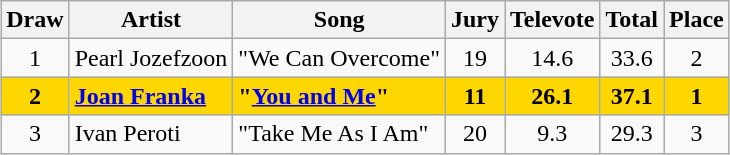<table class="sortable wikitable" style="margin: 1em auto 1em auto; text-align:center">
<tr>
<th>Draw</th>
<th>Artist</th>
<th>Song</th>
<th>Jury</th>
<th>Televote</th>
<th>Total</th>
<th>Place</th>
</tr>
<tr>
<td>1</td>
<td align="left">Pearl Jozefzoon</td>
<td align="left">"We Can Overcome"</td>
<td>19</td>
<td>14.6</td>
<td>33.6</td>
<td>2</td>
</tr>
<tr style="font-weight:bold; background:gold;">
<td>2</td>
<td align="left"><a href='#'>Joan Franka</a></td>
<td align="left">"<a href='#'>You and Me</a>"</td>
<td>11</td>
<td>26.1</td>
<td>37.1</td>
<td>1</td>
</tr>
<tr>
<td>3</td>
<td align="left">Ivan Peroti</td>
<td align="left">"Take Me As I Am"</td>
<td>20</td>
<td>9.3</td>
<td>29.3</td>
<td>3</td>
</tr>
</table>
